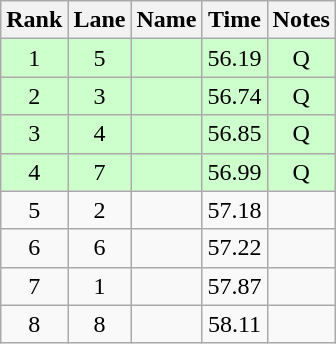<table class="wikitable sortable" style="text-align:center">
<tr>
<th>Rank</th>
<th>Lane</th>
<th>Name</th>
<th>Time</th>
<th>Notes</th>
</tr>
<tr bgcolor=ccffcc>
<td>1</td>
<td>5</td>
<td align=left></td>
<td>56.19</td>
<td>Q</td>
</tr>
<tr bgcolor=ccffcc>
<td>2</td>
<td>3</td>
<td align=left></td>
<td>56.74</td>
<td>Q</td>
</tr>
<tr bgcolor=ccffcc>
<td>3</td>
<td>4</td>
<td align=left></td>
<td>56.85</td>
<td>Q</td>
</tr>
<tr bgcolor=ccffcc>
<td>4</td>
<td>7</td>
<td align=left></td>
<td>56.99</td>
<td>Q</td>
</tr>
<tr>
<td>5</td>
<td>2</td>
<td align=left></td>
<td>57.18</td>
<td></td>
</tr>
<tr>
<td>6</td>
<td>6</td>
<td align=left></td>
<td>57.22</td>
<td></td>
</tr>
<tr>
<td>7</td>
<td>1</td>
<td align=left></td>
<td>57.87</td>
<td></td>
</tr>
<tr>
<td>8</td>
<td>8</td>
<td align=left></td>
<td>58.11</td>
<td></td>
</tr>
</table>
